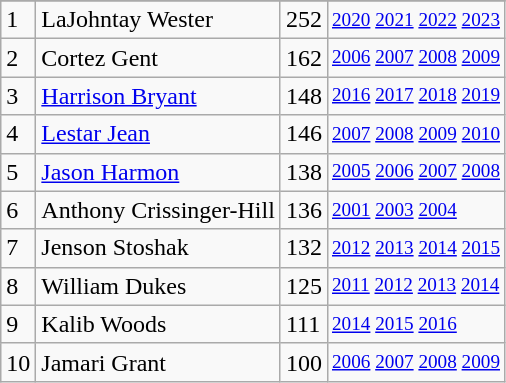<table class="wikitable">
<tr>
</tr>
<tr>
<td>1</td>
<td>LaJohntay Wester</td>
<td>252</td>
<td style="font-size:80%;"><a href='#'>2020</a> <a href='#'>2021</a> <a href='#'>2022</a> <a href='#'>2023</a></td>
</tr>
<tr>
<td>2</td>
<td>Cortez Gent</td>
<td>162</td>
<td style="font-size:80%;"><a href='#'>2006</a> <a href='#'>2007</a> <a href='#'>2008</a> <a href='#'>2009</a></td>
</tr>
<tr>
<td>3</td>
<td><a href='#'>Harrison Bryant</a></td>
<td>148</td>
<td style="font-size:80%;"><a href='#'>2016</a> <a href='#'>2017</a> <a href='#'>2018</a> <a href='#'>2019</a></td>
</tr>
<tr>
<td>4</td>
<td><a href='#'>Lestar Jean</a></td>
<td>146</td>
<td style="font-size:80%;"><a href='#'>2007</a> <a href='#'>2008</a> <a href='#'>2009</a> <a href='#'>2010</a></td>
</tr>
<tr>
<td>5</td>
<td><a href='#'>Jason Harmon</a></td>
<td>138</td>
<td style="font-size:80%;"><a href='#'>2005</a> <a href='#'>2006</a> <a href='#'>2007</a> <a href='#'>2008</a></td>
</tr>
<tr>
<td>6</td>
<td>Anthony Crissinger-Hill</td>
<td>136</td>
<td style="font-size:80%;"><a href='#'>2001</a> <a href='#'>2003</a> <a href='#'>2004</a></td>
</tr>
<tr>
<td>7</td>
<td>Jenson Stoshak</td>
<td>132</td>
<td style="font-size:80%;"><a href='#'>2012</a> <a href='#'>2013</a> <a href='#'>2014</a> <a href='#'>2015</a></td>
</tr>
<tr>
<td>8</td>
<td>William Dukes</td>
<td>125</td>
<td style="font-size:80%;"><a href='#'>2011</a> <a href='#'>2012</a> <a href='#'>2013</a> <a href='#'>2014</a></td>
</tr>
<tr>
<td>9</td>
<td>Kalib Woods</td>
<td>111</td>
<td style="font-size:80%;"><a href='#'>2014</a> <a href='#'>2015</a> <a href='#'>2016</a></td>
</tr>
<tr>
<td>10</td>
<td>Jamari Grant</td>
<td>100</td>
<td style="font-size:80%;"><a href='#'>2006</a> <a href='#'>2007</a> <a href='#'>2008</a> <a href='#'>2009</a></td>
</tr>
</table>
